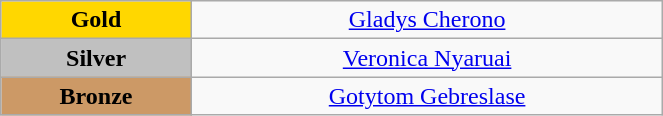<table class="wikitable" style=" text-align:center; " width="35%">
<tr>
<td bgcolor="gold"><strong>Gold</strong></td>
<td><a href='#'>Gladys Cherono</a><br>  <small><em></em></small></td>
</tr>
<tr>
<td bgcolor="silver"><strong>Silver</strong></td>
<td><a href='#'>Veronica Nyaruai</a><br>  <small><em></em></small></td>
</tr>
<tr>
<td bgcolor="CC9966"><strong>Bronze</strong></td>
<td><a href='#'>Gotytom Gebreslase</a><br>  <small><em></em></small></td>
</tr>
</table>
